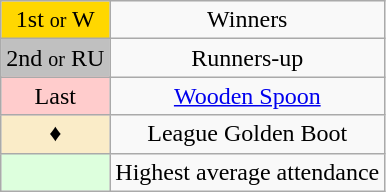<table class="wikitable" style="text-align:center">
<tr>
<td style=background:gold>1st <small>or</small> W</td>
<td>Winners</td>
</tr>
<tr>
<td style=background:silver>2nd <small>or</small> RU</td>
<td>Runners-up</td>
</tr>
<tr>
<td style=background:#FFCCCC>Last</td>
<td><a href='#'>Wooden Spoon</a></td>
</tr>
<tr>
<td style=background:#FAECC8;">♦</td>
<td>League Golden Boot</td>
</tr>
<tr>
<td style="background:#dfd;"> </td>
<td>Highest average attendance</td>
</tr>
</table>
